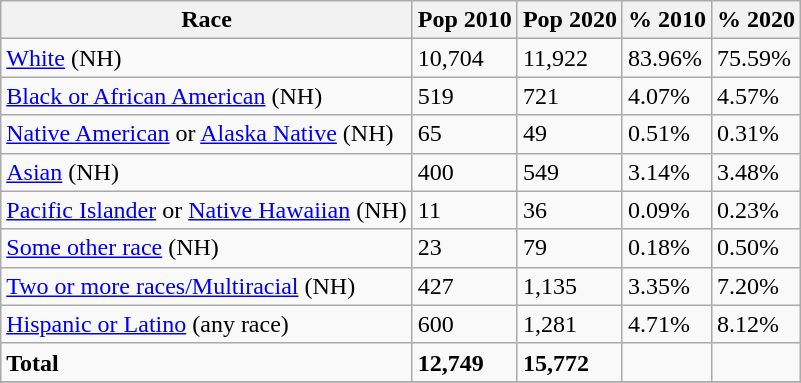<table class="wikitable">
<tr>
<th>Race</th>
<th>Pop 2010</th>
<th>Pop 2020</th>
<th>% 2010</th>
<th>% 2020</th>
</tr>
<tr>
<td><a href='#'>White</a> (NH)</td>
<td>10,704</td>
<td>11,922</td>
<td>83.96%</td>
<td>75.59%</td>
</tr>
<tr>
<td><a href='#'>Black or African American</a> (NH)</td>
<td>519</td>
<td>721</td>
<td>4.07%</td>
<td>4.57%</td>
</tr>
<tr>
<td><a href='#'>Native American</a> or <a href='#'>Alaska Native</a> (NH)</td>
<td>65</td>
<td>49</td>
<td>0.51%</td>
<td>0.31%</td>
</tr>
<tr>
<td><a href='#'>Asian</a> (NH)</td>
<td>400</td>
<td>549</td>
<td>3.14%</td>
<td>3.48%</td>
</tr>
<tr>
<td><a href='#'>Pacific Islander</a> or <a href='#'>Native Hawaiian</a> (NH)</td>
<td>11</td>
<td>36</td>
<td>0.09%</td>
<td>0.23%</td>
</tr>
<tr>
<td><a href='#'>Some other race</a> (NH)</td>
<td>23</td>
<td>79</td>
<td>0.18%</td>
<td>0.50%</td>
</tr>
<tr>
<td><a href='#'>Two or more races/Multiracial</a> (NH)</td>
<td>427</td>
<td>1,135</td>
<td>3.35%</td>
<td>7.20%</td>
</tr>
<tr>
<td><a href='#'>Hispanic or Latino</a> (any race)</td>
<td>600</td>
<td>1,281</td>
<td>4.71%</td>
<td>8.12%</td>
</tr>
<tr>
<td><strong>Total</strong></td>
<td><strong>12,749</strong></td>
<td><strong>15,772</strong></td>
<td></td>
<td></td>
</tr>
<tr>
</tr>
</table>
